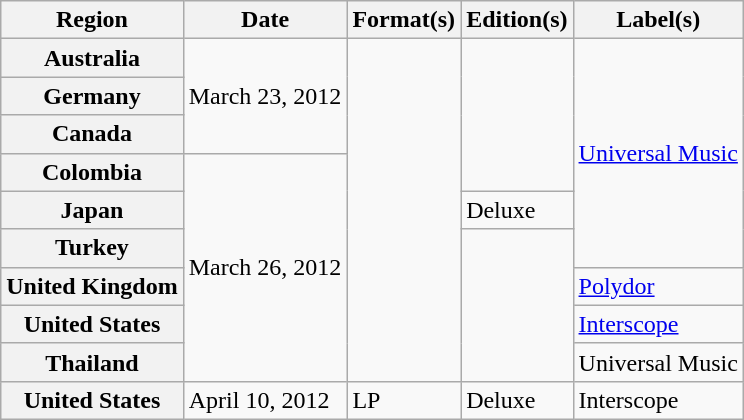<table class="wikitable plainrowheaders">
<tr>
<th>Region</th>
<th>Date</th>
<th>Format(s)</th>
<th>Edition(s)</th>
<th>Label(s)</th>
</tr>
<tr>
<th scope="row">Australia</th>
<td rowspan="3">March 23, 2012</td>
<td rowspan="9"></td>
<td rowspan="4"></td>
<td rowspan="6"><a href='#'>Universal Music</a></td>
</tr>
<tr>
<th scope="row">Germany</th>
</tr>
<tr>
<th scope="row">Canada</th>
</tr>
<tr>
<th scope="row">Colombia</th>
<td rowspan="6">March 26, 2012</td>
</tr>
<tr>
<th scope="row">Japan</th>
<td>Deluxe</td>
</tr>
<tr>
<th scope="row">Turkey</th>
<td rowspan="4"></td>
</tr>
<tr>
<th scope="row">United Kingdom</th>
<td><a href='#'>Polydor</a></td>
</tr>
<tr>
<th scope="row">United States</th>
<td><a href='#'>Interscope</a></td>
</tr>
<tr>
<th scope="row">Thailand</th>
<td>Universal Music</td>
</tr>
<tr>
<th scope="row">United States</th>
<td>April 10, 2012</td>
<td>LP</td>
<td>Deluxe</td>
<td>Interscope</td>
</tr>
</table>
